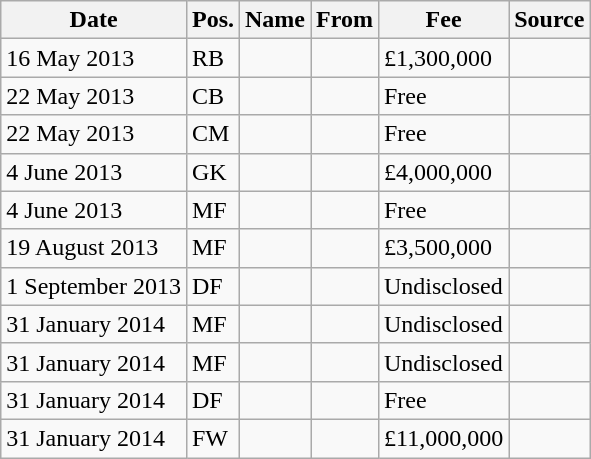<table class="wikitable" style="text-align:left">
<tr>
<th>Date</th>
<th>Pos.</th>
<th>Name</th>
<th>From</th>
<th>Fee</th>
<th>Source</th>
</tr>
<tr>
<td>16 May 2013</td>
<td>RB</td>
<td></td>
<td></td>
<td>£1,300,000</td>
<td></td>
</tr>
<tr>
<td>22 May 2013</td>
<td>CB</td>
<td></td>
<td></td>
<td>Free</td>
<td></td>
</tr>
<tr>
<td>22 May 2013</td>
<td>CM</td>
<td></td>
<td></td>
<td>Free</td>
<td></td>
</tr>
<tr>
<td>4 June 2013</td>
<td>GK</td>
<td></td>
<td></td>
<td>£4,000,000</td>
<td></td>
</tr>
<tr>
<td>4 June 2013</td>
<td>MF</td>
<td></td>
<td></td>
<td>Free</td>
<td></td>
</tr>
<tr>
<td>19 August 2013</td>
<td>MF</td>
<td></td>
<td></td>
<td>£3,500,000</td>
<td></td>
</tr>
<tr>
<td>1 September 2013</td>
<td>DF</td>
<td></td>
<td></td>
<td>Undisclosed</td>
<td></td>
</tr>
<tr>
<td>31 January 2014</td>
<td>MF</td>
<td></td>
<td></td>
<td>Undisclosed</td>
<td></td>
</tr>
<tr>
<td>31 January 2014</td>
<td>MF</td>
<td></td>
<td></td>
<td>Undisclosed</td>
<td></td>
</tr>
<tr>
<td>31 January 2014</td>
<td>DF</td>
<td></td>
<td></td>
<td>Free</td>
<td></td>
</tr>
<tr>
<td>31 January 2014</td>
<td>FW</td>
<td></td>
<td></td>
<td>£11,000,000</td>
<td></td>
</tr>
</table>
